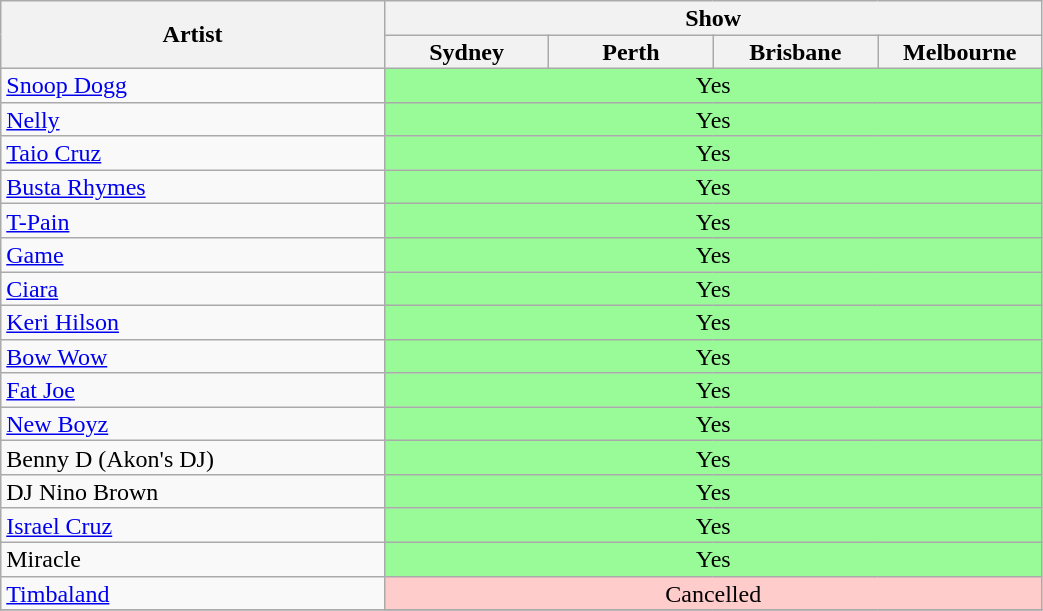<table class="wikitable" width="55%" style="font-size:1em; line-height:0.95em;">
<tr>
<th width=28% rowspan="2">Artist</th>
<th colspan="5">Show</th>
</tr>
<tr>
<th width=12%>Sydney</th>
<th width=12%>Perth</th>
<th width=12%>Brisbane</th>
<th width=12%>Melbourne</th>
</tr>
<tr align=center>
<td align=left><a href='#'>Snoop Dogg</a></td>
<td colspan="4" style="background:#98FB98">Yes</td>
</tr>
<tr align=center>
<td align=left><a href='#'>Nelly</a></td>
<td colspan="4" style="background:#98FB98">Yes</td>
</tr>
<tr align=center>
<td align=left><a href='#'>Taio Cruz</a></td>
<td colspan="4" style="background:#98FB98">Yes</td>
</tr>
<tr align=center>
<td align=left><a href='#'>Busta Rhymes</a></td>
<td colspan="4" style="background:#98FB98">Yes</td>
</tr>
<tr align=center>
<td align=left><a href='#'>T-Pain</a></td>
<td colspan="4" style="background:#98FB98">Yes</td>
</tr>
<tr align=center>
<td align=left><a href='#'>Game</a></td>
<td colspan="4" style="background:#98FB98">Yes</td>
</tr>
<tr align=center>
<td align=left><a href='#'>Ciara</a></td>
<td colspan="4" style="background:#98FB98">Yes</td>
</tr>
<tr align=center>
<td align=left><a href='#'>Keri Hilson</a></td>
<td colspan="4" style="background:#98FB98">Yes</td>
</tr>
<tr align=center>
<td align=left><a href='#'>Bow Wow</a></td>
<td colspan="4" style="background:#98FB98">Yes</td>
</tr>
<tr align=center>
<td align=left><a href='#'>Fat Joe</a></td>
<td colspan="4" style="background:#98FB98">Yes</td>
</tr>
<tr align=center>
<td align=left><a href='#'>New Boyz</a></td>
<td colspan="4" style="background:#98FB98">Yes</td>
</tr>
<tr align=center>
<td align=left>Benny D (Akon's DJ)</td>
<td colspan="4" style="background:#98FB98">Yes</td>
</tr>
<tr align=center>
<td align=left>DJ Nino Brown</td>
<td colspan="4" style="background:#98FB98">Yes</td>
</tr>
<tr align=center>
<td align=left><a href='#'>Israel Cruz</a></td>
<td colspan="4" style="background:#98FB98">Yes</td>
</tr>
<tr align=center>
<td align=left>Miracle</td>
<td colspan="4" style="background:#98FB98">Yes</td>
</tr>
<tr align=center>
<td align=left><a href='#'>Timbaland</a></td>
<td colspan="4" style="background:#ffcccc">Cancelled</td>
</tr>
<tr align=center>
</tr>
</table>
